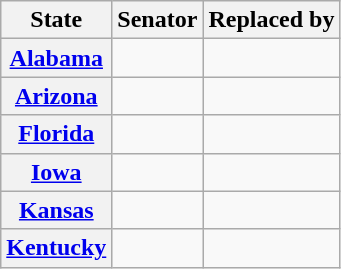<table class="wikitable sortable plainrowheaders">
<tr>
<th scope="col">State</th>
<th scope="col">Senator</th>
<th scope="col">Replaced by</th>
</tr>
<tr>
<th><a href='#'>Alabama</a></th>
<td></td>
<td></td>
</tr>
<tr>
<th><a href='#'>Arizona</a></th>
<td></td>
<td></td>
</tr>
<tr>
<th><a href='#'>Florida</a></th>
<td></td>
<td></td>
</tr>
<tr>
<th><a href='#'>Iowa</a></th>
<td></td>
<td></td>
</tr>
<tr>
<th><a href='#'>Kansas</a></th>
<td></td>
<td></td>
</tr>
<tr>
<th><a href='#'>Kentucky</a></th>
<td></td>
<td></td>
</tr>
</table>
